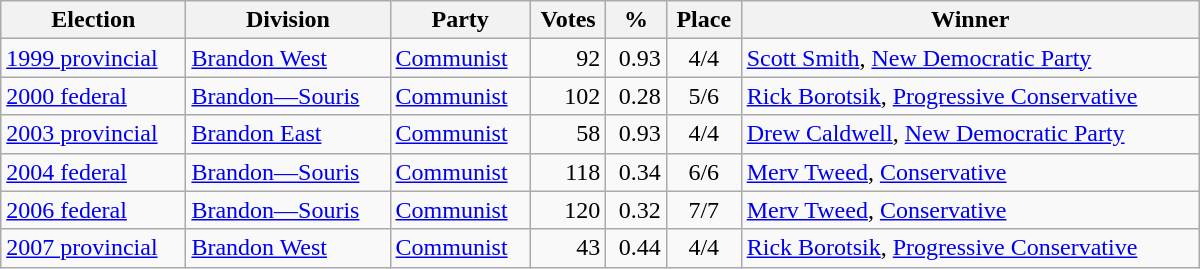<table class="wikitable" width="800">
<tr>
<th align="left">Election</th>
<th align="left">Division</th>
<th align="left">Party</th>
<th align="right">Votes</th>
<th align="right">%</th>
<th align="center">Place</th>
<th align="center">Winner</th>
</tr>
<tr>
<td align="left"><a href='#'>1999 provincial</a></td>
<td align="left"><a href='#'>Brandon West</a></td>
<td align="left"><a href='#'>Communist</a></td>
<td align="right">92</td>
<td align="right">0.93</td>
<td align="center">4/4</td>
<td align="left"><a href='#'>Scott Smith</a>, <a href='#'>New Democratic Party</a></td>
</tr>
<tr>
<td align="left"><a href='#'>2000 federal</a></td>
<td align="left"><a href='#'>Brandon—Souris</a></td>
<td align="left"><a href='#'>Communist</a></td>
<td align="right">102</td>
<td align="right">0.28</td>
<td align="center">5/6</td>
<td align="left"><a href='#'>Rick Borotsik</a>, <a href='#'>Progressive Conservative</a></td>
</tr>
<tr>
<td align="left"><a href='#'>2003 provincial</a></td>
<td align="left"><a href='#'>Brandon East</a></td>
<td align="left"><a href='#'>Communist</a></td>
<td align="right">58</td>
<td align="right">0.93</td>
<td align="center">4/4</td>
<td align="left"><a href='#'>Drew Caldwell</a>, <a href='#'>New Democratic Party</a></td>
</tr>
<tr>
<td align="left"><a href='#'>2004 federal</a></td>
<td align="left"><a href='#'>Brandon—Souris</a></td>
<td align="left"><a href='#'>Communist</a></td>
<td align="right">118</td>
<td align="right">0.34</td>
<td align="center">6/6</td>
<td align="left"><a href='#'>Merv Tweed</a>, <a href='#'>Conservative</a></td>
</tr>
<tr>
<td align="left"><a href='#'>2006 federal</a></td>
<td align="left"><a href='#'>Brandon—Souris</a></td>
<td align="left"><a href='#'>Communist</a></td>
<td align="right">120</td>
<td align="right">0.32</td>
<td align="center">7/7</td>
<td align="left"><a href='#'>Merv Tweed</a>, <a href='#'>Conservative</a></td>
</tr>
<tr>
<td align="left"><a href='#'>2007 provincial</a></td>
<td align="left"><a href='#'>Brandon West</a></td>
<td align="left"><a href='#'>Communist</a></td>
<td align="right">43</td>
<td align="right">0.44</td>
<td align="center">4/4</td>
<td align="left"><a href='#'>Rick Borotsik</a>, <a href='#'>Progressive Conservative</a></td>
</tr>
</table>
